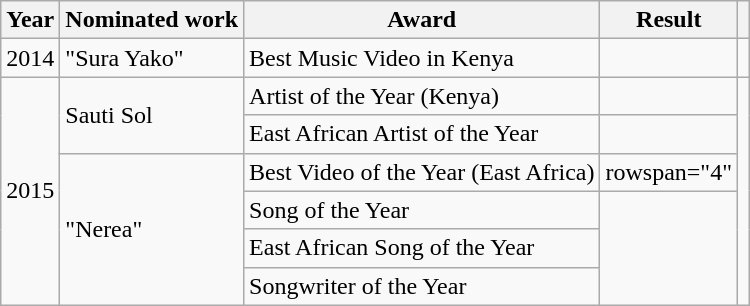<table class ="wikitable">
<tr>
<th>Year</th>
<th>Nominated work</th>
<th>Award</th>
<th>Result</th>
<th></th>
</tr>
<tr>
<td>2014</td>
<td>"Sura Yako"</td>
<td>Best Music Video in Kenya</td>
<td></td>
<td></td>
</tr>
<tr>
<td rowspan="6">2015</td>
<td rowspan="2">Sauti Sol</td>
<td>Artist of the Year (Kenya)</td>
<td></td>
<td rowspan="6"></td>
</tr>
<tr>
<td>East African Artist of the Year</td>
<td></td>
</tr>
<tr>
<td rowspan="4">"Nerea" </td>
<td>Best Video of the Year (East Africa)</td>
<td>rowspan="4" </td>
</tr>
<tr>
<td>Song of the Year</td>
</tr>
<tr>
<td>East African Song of the Year</td>
</tr>
<tr>
<td>Songwriter of the Year</td>
</tr>
</table>
